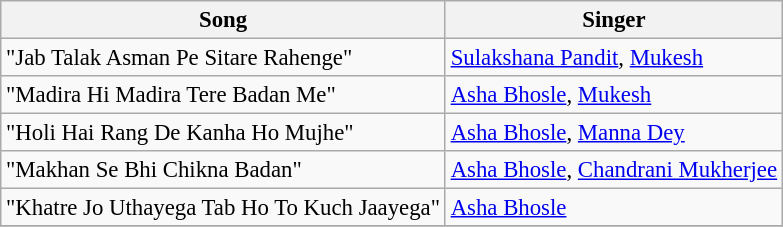<table class="wikitable" style="font-size:95%;">
<tr>
<th>Song</th>
<th>Singer</th>
</tr>
<tr>
<td>"Jab Talak Asman Pe Sitare Rahenge"</td>
<td><a href='#'>Sulakshana Pandit</a>, <a href='#'>Mukesh</a></td>
</tr>
<tr>
<td>"Madira Hi Madira Tere Badan Me"</td>
<td><a href='#'>Asha Bhosle</a>, <a href='#'>Mukesh</a></td>
</tr>
<tr>
<td>"Holi Hai Rang De Kanha Ho Mujhe"</td>
<td><a href='#'>Asha Bhosle</a>, <a href='#'>Manna Dey</a></td>
</tr>
<tr>
<td>"Makhan Se Bhi Chikna Badan"</td>
<td><a href='#'>Asha Bhosle</a>, <a href='#'>Chandrani Mukherjee</a></td>
</tr>
<tr>
<td>"Khatre Jo Uthayega Tab Ho To Kuch Jaayega"</td>
<td><a href='#'>Asha Bhosle</a></td>
</tr>
<tr>
</tr>
</table>
